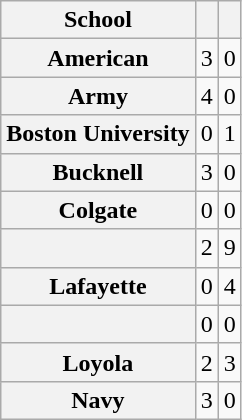<table class="wikitable sortable" style="text-align: center;">
<tr>
<th>School</th>
<th></th>
<th></th>
</tr>
<tr>
<th style=>American</th>
<td>3</td>
<td>0</td>
</tr>
<tr>
<th style=>Army</th>
<td>4</td>
<td>0</td>
</tr>
<tr>
<th style=>Boston University</th>
<td>0</td>
<td>1</td>
</tr>
<tr>
<th style=>Bucknell</th>
<td>3</td>
<td>0</td>
</tr>
<tr>
<th style=>Colgate</th>
<td>0</td>
<td>0</td>
</tr>
<tr>
<th style=></th>
<td>2</td>
<td>9</td>
</tr>
<tr>
<th style=>Lafayette</th>
<td>0</td>
<td>4</td>
</tr>
<tr>
<th style=></th>
<td>0</td>
<td>0</td>
</tr>
<tr>
<th style=>Loyola</th>
<td>2</td>
<td>3</td>
</tr>
<tr>
<th style=>Navy</th>
<td>3</td>
<td>0</td>
</tr>
</table>
